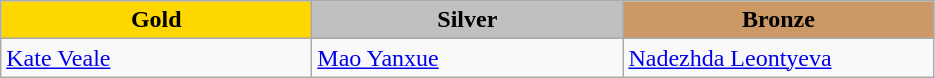<table class="wikitable" style="text-align:left">
<tr align="center">
<td width=200 bgcolor=gold><strong>Gold</strong></td>
<td width=200 bgcolor=silver><strong>Silver</strong></td>
<td width=200 bgcolor=CC9966><strong>Bronze</strong></td>
</tr>
<tr>
<td><a href='#'>Kate Veale</a><br></td>
<td><a href='#'>Mao Yanxue</a><br></td>
<td><a href='#'>Nadezhda Leontyeva</a><br></td>
</tr>
</table>
